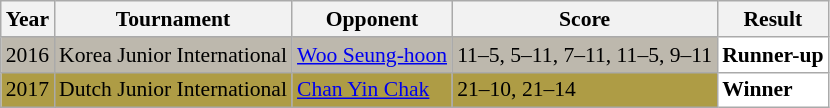<table class="sortable wikitable" style="font-size: 90%;">
<tr>
<th>Year</th>
<th>Tournament</th>
<th>Opponent</th>
<th>Score</th>
<th>Result</th>
</tr>
<tr style="background:#BDB8AD">
<td align="center">2016</td>
<td align="left">Korea Junior International</td>
<td align="left"> <a href='#'>Woo Seung-hoon</a></td>
<td align="left">11–5, 5–11, 7–11, 11–5, 9–11</td>
<td style="text-align:left; background:white"> <strong>Runner-up</strong></td>
</tr>
<tr style="background:#AE9C45">
<td align="center">2017</td>
<td align="left">Dutch Junior International</td>
<td align="left"> <a href='#'>Chan Yin Chak</a></td>
<td align="left">21–10, 21–14</td>
<td style="text-align:left; background:white"> <strong>Winner</strong></td>
</tr>
</table>
